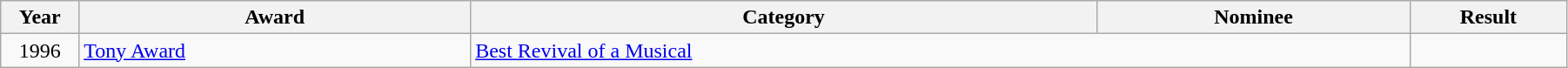<table class="wikitable" style="width:95%;">
<tr>
<th style="width:5%;">Year</th>
<th style="width:25%;">Award</th>
<th style="width:40%;">Category</th>
<th style="width:20%;">Nominee</th>
<th style="width:10%;">Result</th>
</tr>
<tr>
<td style="text-align:center;">1996</td>
<td><a href='#'>Tony Award</a></td>
<td colspan="2"><a href='#'>Best Revival of a Musical</a></td>
<td></td>
</tr>
</table>
